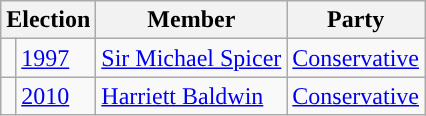<table class="wikitable">
<tr>
<th colspan="2">Election</th>
<th>Member</th>
<th>Party</th>
</tr>
<tr>
<td style="color:inherit;background-color: "></td>
<td><a href='#'>1997</a></td>
<td><a href='#'>Sir Michael Spicer</a></td>
<td><a href='#'>Conservative</a></td>
</tr>
<tr>
<td style="color:inherit;background-color: "></td>
<td><a href='#'>2010</a></td>
<td><a href='#'>Harriett Baldwin</a></td>
<td><a href='#'>Conservative</a></td>
</tr>
</table>
